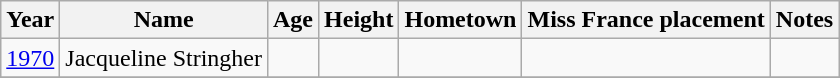<table class="wikitable sortable">
<tr>
<th>Year</th>
<th>Name</th>
<th>Age</th>
<th>Height</th>
<th>Hometown</th>
<th>Miss France placement</th>
<th>Notes</th>
</tr>
<tr>
<td><a href='#'>1970</a></td>
<td>Jacqueline Stringher</td>
<td></td>
<td></td>
<td></td>
<td></td>
<td></td>
</tr>
<tr>
</tr>
</table>
